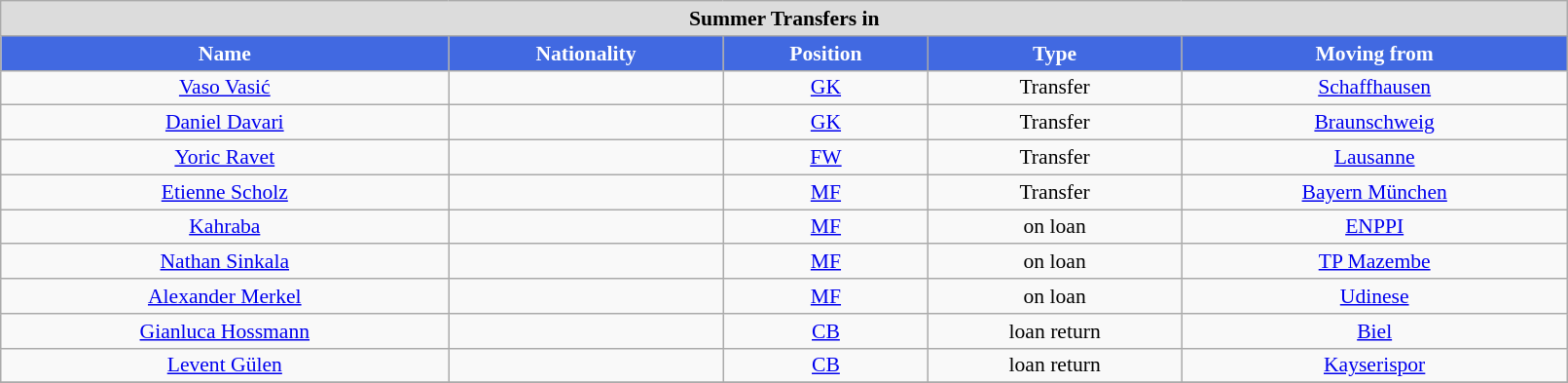<table class="wikitable"  style="text-align:center; font-size:90%; width:85%;">
<tr>
<th colspan="11"  style="background:#dcdcdc; text-align:center;">Summer Transfers in</th>
</tr>
<tr>
<th style="background:#4169E1; color:white; text-align:center;">Name</th>
<th style="background:#4169E1; color:white; text-align:center;">Nationality</th>
<th style="background:#4169E1; color:white; text-align:center;">Position</th>
<th style="background:#4169E1; color:white; text-align:center;">Type</th>
<th style="background:#4169E1; color:white; text-align:center;">Moving from</th>
</tr>
<tr>
<td><a href='#'>Vaso Vasić</a></td>
<td> </td>
<td><a href='#'>GK</a></td>
<td>Transfer</td>
<td> <a href='#'>Schaffhausen</a></td>
</tr>
<tr>
<td><a href='#'>Daniel Davari</a></td>
<td> </td>
<td><a href='#'>GK</a></td>
<td>Transfer</td>
<td> <a href='#'>Braunschweig</a></td>
</tr>
<tr>
<td><a href='#'>Yoric Ravet</a></td>
<td></td>
<td><a href='#'>FW</a></td>
<td>Transfer</td>
<td> <a href='#'>Lausanne</a></td>
</tr>
<tr>
<td><a href='#'>Etienne Scholz</a></td>
<td></td>
<td><a href='#'>MF</a></td>
<td>Transfer</td>
<td> <a href='#'>Bayern München</a></td>
</tr>
<tr>
<td><a href='#'>Kahraba</a></td>
<td></td>
<td><a href='#'>MF</a></td>
<td>on loan</td>
<td> <a href='#'>ENPPI</a></td>
</tr>
<tr>
<td><a href='#'>Nathan Sinkala</a></td>
<td></td>
<td><a href='#'>MF</a></td>
<td>on loan</td>
<td> <a href='#'>TP Mazembe</a></td>
</tr>
<tr>
<td><a href='#'>Alexander Merkel</a></td>
<td> </td>
<td><a href='#'>MF</a></td>
<td>on loan</td>
<td> <a href='#'>Udinese</a></td>
</tr>
<tr>
<td><a href='#'>Gianluca Hossmann</a></td>
<td></td>
<td><a href='#'>CB</a></td>
<td>loan return</td>
<td> <a href='#'>Biel</a></td>
</tr>
<tr>
<td><a href='#'>Levent Gülen</a></td>
<td> </td>
<td><a href='#'>CB</a></td>
<td>loan return</td>
<td> <a href='#'>Kayserispor</a></td>
</tr>
<tr>
</tr>
</table>
